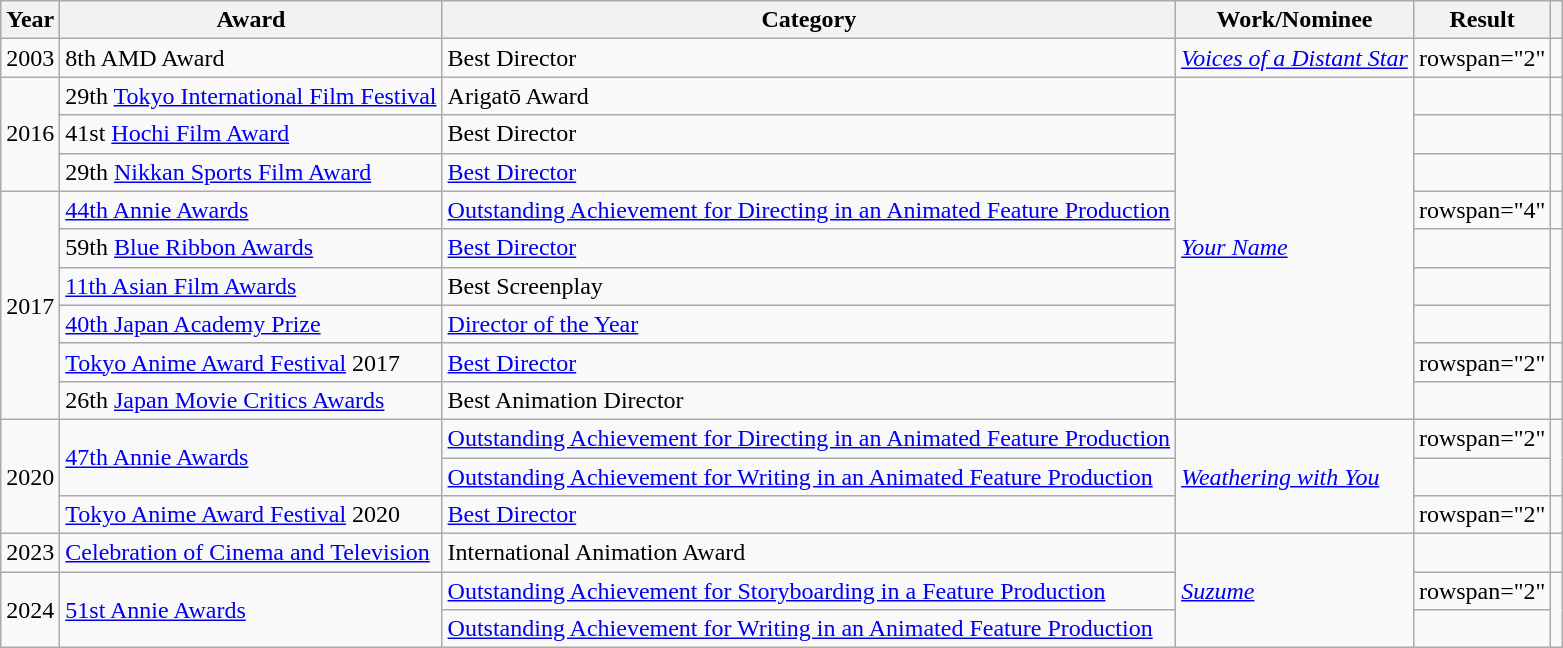<table class="wikitable sortable">
<tr>
<th>Year</th>
<th>Award</th>
<th>Category</th>
<th>Work/Nominee</th>
<th>Result</th>
<th></th>
</tr>
<tr>
<td align="center">2003</td>
<td>8th AMD Award</td>
<td>Best Director</td>
<td><em><a href='#'>Voices of a Distant Star</a></em></td>
<td>rowspan="2" </td>
<td style="text-align:center"></td>
</tr>
<tr>
<td rowspan="3" align="center">2016</td>
<td>29th <a href='#'>Tokyo International Film Festival</a></td>
<td>Arigatō Award</td>
<td rowspan="9"><em><a href='#'>Your Name</a></em></td>
<td style="text-align:center"></td>
</tr>
<tr>
<td>41st <a href='#'>Hochi Film Award</a></td>
<td>Best Director</td>
<td></td>
<td style="text-align:center"></td>
</tr>
<tr>
<td>29th <a href='#'>Nikkan Sports Film Award</a></td>
<td><a href='#'>Best Director</a></td>
<td></td>
<td style="text-align:center"></td>
</tr>
<tr>
<td rowspan="6" align="center">2017</td>
<td><a href='#'>44th Annie Awards</a></td>
<td><a href='#'>Outstanding Achievement for Directing in an Animated Feature Production</a></td>
<td>rowspan="4" </td>
<td style="text-align:center"></td>
</tr>
<tr>
<td>59th <a href='#'>Blue Ribbon Awards</a></td>
<td><a href='#'>Best Director</a></td>
<td style="text-align:center"></td>
</tr>
<tr>
<td><a href='#'>11th Asian Film Awards</a></td>
<td>Best Screenplay</td>
<td style="text-align:center"></td>
</tr>
<tr>
<td><a href='#'>40th Japan Academy Prize</a></td>
<td><a href='#'>Director of the Year</a></td>
<td style="text-align:center"></td>
</tr>
<tr>
<td><a href='#'>Tokyo Anime Award Festival</a> 2017</td>
<td><a href='#'>Best Director</a></td>
<td>rowspan="2" </td>
<td style="text-align:center"></td>
</tr>
<tr>
<td>26th <a href='#'>Japan Movie Critics Awards</a></td>
<td>Best Animation Director</td>
<td style="text-align:center"></td>
</tr>
<tr>
<td rowspan="3" align="center">2020</td>
<td rowspan="2"><a href='#'>47th Annie Awards</a></td>
<td><a href='#'>Outstanding Achievement for Directing in an Animated Feature Production</a></td>
<td rowspan="3"><em><a href='#'>Weathering with You</a></em></td>
<td>rowspan="2" </td>
<td rowspan="2" style="text-align:center"></td>
</tr>
<tr>
<td><a href='#'>Outstanding Achievement for Writing in an Animated Feature Production</a></td>
</tr>
<tr>
<td><a href='#'>Tokyo Anime Award Festival</a> 2020</td>
<td><a href='#'>Best Director</a></td>
<td>rowspan="2" </td>
<td style="text-align:center"></td>
</tr>
<tr>
<td align="center">2023</td>
<td><a href='#'>Celebration of Cinema and Television</a></td>
<td>International Animation Award</td>
<td rowspan="3"><em><a href='#'>Suzume</a></em></td>
<td style="text-align:center"></td>
</tr>
<tr>
<td rowspan="2" align="center">2024</td>
<td rowspan="2"><a href='#'>51st Annie Awards</a></td>
<td><a href='#'>Outstanding Achievement for Storyboarding in a Feature Production</a></td>
<td>rowspan="2" </td>
<td rowspan="2" style="text-align:center"></td>
</tr>
<tr>
<td><a href='#'>Outstanding Achievement for Writing in an Animated Feature Production</a></td>
</tr>
</table>
